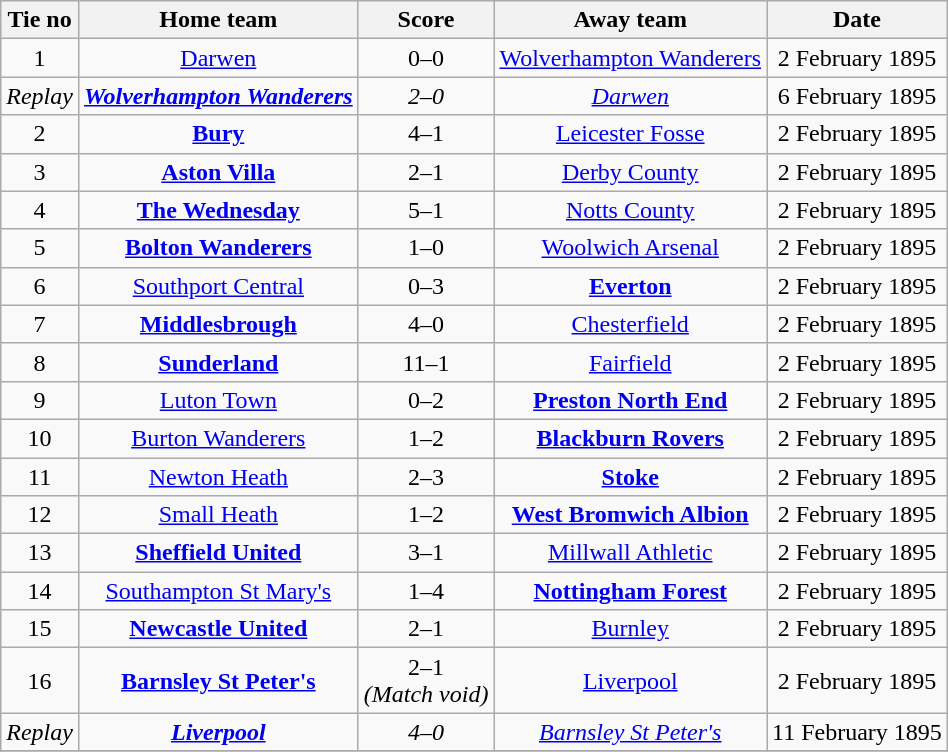<table class="wikitable" style="text-align: center">
<tr>
<th>Tie no</th>
<th>Home team</th>
<th>Score</th>
<th>Away team</th>
<th>Date</th>
</tr>
<tr>
<td>1</td>
<td><a href='#'>Darwen</a></td>
<td>0–0</td>
<td><a href='#'>Wolverhampton Wanderers</a></td>
<td>2 February 1895</td>
</tr>
<tr>
<td><em>Replay</em></td>
<td><strong><em><a href='#'>Wolverhampton Wanderers</a></em></strong></td>
<td><em>2–0</em></td>
<td><em><a href='#'>Darwen</a></em></td>
<td>6 February 1895</td>
</tr>
<tr>
<td>2</td>
<td><strong><a href='#'>Bury</a></strong></td>
<td>4–1</td>
<td><a href='#'>Leicester Fosse</a></td>
<td>2 February 1895</td>
</tr>
<tr>
<td>3</td>
<td><strong><a href='#'>Aston Villa</a></strong></td>
<td>2–1</td>
<td><a href='#'>Derby County</a></td>
<td>2 February 1895</td>
</tr>
<tr>
<td>4</td>
<td><strong><a href='#'>The Wednesday</a></strong></td>
<td>5–1</td>
<td><a href='#'>Notts County</a></td>
<td>2 February 1895</td>
</tr>
<tr>
<td>5</td>
<td><strong><a href='#'>Bolton Wanderers</a></strong></td>
<td>1–0</td>
<td><a href='#'>Woolwich Arsenal</a></td>
<td>2 February 1895</td>
</tr>
<tr>
<td>6</td>
<td><a href='#'>Southport Central</a></td>
<td>0–3</td>
<td><strong><a href='#'>Everton</a></strong></td>
<td>2 February 1895</td>
</tr>
<tr>
<td>7</td>
<td><strong><a href='#'>Middlesbrough</a></strong></td>
<td>4–0</td>
<td><a href='#'>Chesterfield</a></td>
<td>2 February 1895</td>
</tr>
<tr>
<td>8</td>
<td><strong><a href='#'>Sunderland</a></strong></td>
<td>11–1</td>
<td><a href='#'>Fairfield</a></td>
<td>2 February 1895</td>
</tr>
<tr>
<td>9</td>
<td><a href='#'>Luton Town</a></td>
<td>0–2</td>
<td><strong><a href='#'>Preston North End</a></strong></td>
<td>2 February 1895</td>
</tr>
<tr>
<td>10</td>
<td><a href='#'>Burton Wanderers</a></td>
<td>1–2</td>
<td><strong><a href='#'>Blackburn Rovers</a></strong></td>
<td>2 February 1895</td>
</tr>
<tr>
<td>11</td>
<td><a href='#'>Newton Heath</a></td>
<td>2–3</td>
<td><strong><a href='#'>Stoke</a></strong></td>
<td>2 February 1895</td>
</tr>
<tr>
<td>12</td>
<td><a href='#'>Small Heath</a></td>
<td>1–2</td>
<td><strong><a href='#'>West Bromwich Albion</a></strong></td>
<td>2 February 1895</td>
</tr>
<tr>
<td>13</td>
<td><strong><a href='#'>Sheffield United</a></strong></td>
<td>3–1</td>
<td><a href='#'>Millwall Athletic</a></td>
<td>2 February 1895</td>
</tr>
<tr>
<td>14</td>
<td><a href='#'>Southampton St Mary's</a></td>
<td>1–4</td>
<td><strong><a href='#'>Nottingham Forest</a></strong></td>
<td>2 February 1895</td>
</tr>
<tr>
<td>15</td>
<td><strong><a href='#'>Newcastle United</a></strong></td>
<td>2–1</td>
<td><a href='#'>Burnley</a></td>
<td>2 February 1895</td>
</tr>
<tr>
<td>16</td>
<td><strong><a href='#'>Barnsley St Peter's</a></strong></td>
<td>2–1 <br><em>(Match void)</em></td>
<td><a href='#'>Liverpool</a></td>
<td>2 February 1895</td>
</tr>
<tr>
<td><em>Replay</em></td>
<td><strong><em><a href='#'>Liverpool</a></em></strong></td>
<td><em>4–0</em></td>
<td><em><a href='#'>Barnsley St Peter's</a></em></td>
<td>11 February 1895</td>
</tr>
<tr>
</tr>
</table>
